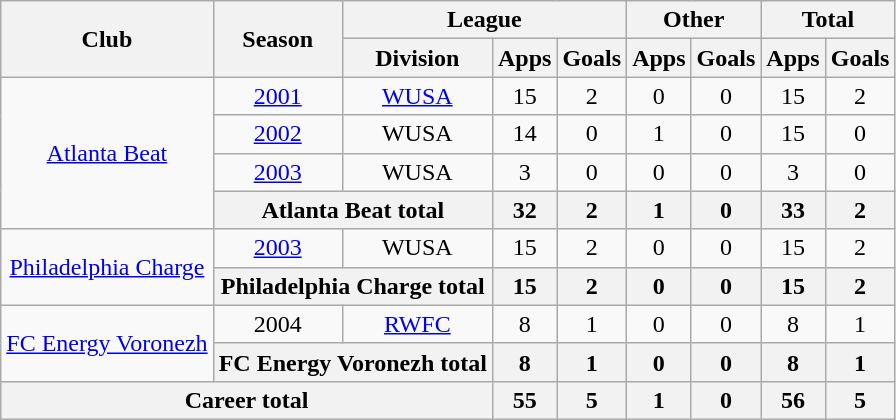<table class="wikitable" style="text-align: center;">
<tr>
<th rowspan=2>Club</th>
<th rowspan=2>Season</th>
<th colspan=3>League</th>
<th colspan=2>Other</th>
<th colspan=2>Total</th>
</tr>
<tr>
<th>Division</th>
<th>Apps</th>
<th>Goals</th>
<th>Apps</th>
<th>Goals</th>
<th>Apps</th>
<th>Goals</th>
</tr>
<tr>
<td rowspan=4><a href='#'>Atlanta Beat</a></td>
<td><a href='#'>2001</a></td>
<td><a href='#'>WUSA</a></td>
<td>15</td>
<td>2</td>
<td>0</td>
<td>0</td>
<td>15</td>
<td>2</td>
</tr>
<tr>
<td><a href='#'>2002</a></td>
<td>WUSA</td>
<td>14</td>
<td>0</td>
<td>1</td>
<td>0</td>
<td>15</td>
<td>0</td>
</tr>
<tr>
<td><a href='#'>2003</a></td>
<td>WUSA</td>
<td>3</td>
<td>0</td>
<td>0</td>
<td>0</td>
<td>3</td>
<td>0</td>
</tr>
<tr>
<th colspan=2>Atlanta Beat total</th>
<th>32</th>
<th>2</th>
<th>1</th>
<th>0</th>
<th>33</th>
<th>2</th>
</tr>
<tr>
<td rowspan=2><a href='#'>Philadelphia Charge</a></td>
<td><a href='#'>2003</a></td>
<td>WUSA</td>
<td>15</td>
<td>2</td>
<td>0</td>
<td>0</td>
<td>15</td>
<td>2</td>
</tr>
<tr>
<th colspan=2>Philadelphia Charge total</th>
<th>15</th>
<th>2</th>
<th>0</th>
<th>0</th>
<th>15</th>
<th>2</th>
</tr>
<tr>
<td rowspan=2><a href='#'>FC Energy Voronezh</a></td>
<td>2004</td>
<td><a href='#'>RWFC</a></td>
<td>8</td>
<td>1</td>
<td>0</td>
<td>0</td>
<td>8</td>
<td>1</td>
</tr>
<tr>
<th colspan=2>FC Energy Voronezh total</th>
<th>8</th>
<th>1</th>
<th>0</th>
<th>0</th>
<th>8</th>
<th>1</th>
</tr>
<tr>
<th colspan=3>Career total</th>
<th>55</th>
<th>5</th>
<th>1</th>
<th>0</th>
<th>56</th>
<th>5</th>
</tr>
</table>
